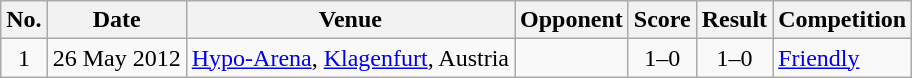<table class="wikitable sortable">
<tr>
<th scope="col">No.</th>
<th scope="col">Date</th>
<th scope="col">Venue</th>
<th scope="col">Opponent</th>
<th scope="col">Score</th>
<th scope="col">Result</th>
<th scope="col">Competition</th>
</tr>
<tr>
<td style="text-align:center">1</td>
<td>26 May 2012</td>
<td><a href='#'>Hypo-Arena</a>, <a href='#'>Klagenfurt</a>, Austria</td>
<td></td>
<td style="text-align:center">1–0</td>
<td style="text-align:center">1–0</td>
<td><a href='#'>Friendly</a></td>
</tr>
</table>
